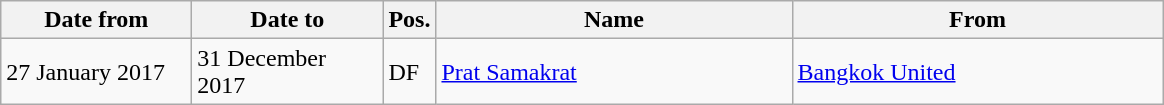<table class="wikitable">
<tr>
<th width="120">Date from</th>
<th width="120">Date to</th>
<th>Pos.</th>
<th width="230">Name</th>
<th width="240">From</th>
</tr>
<tr>
<td>27 January 2017</td>
<td>31 December 2017</td>
<td>DF</td>
<td> <a href='#'>Prat Samakrat</a></td>
<td> <a href='#'>Bangkok United</a></td>
</tr>
</table>
